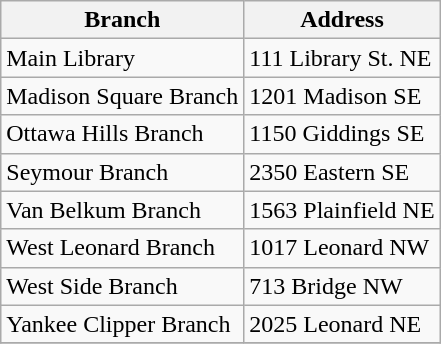<table class="wikitable">
<tr>
<th>Branch</th>
<th>Address</th>
</tr>
<tr>
<td>Main Library</td>
<td>111 Library St. NE</td>
</tr>
<tr>
<td>Madison Square Branch</td>
<td>1201 Madison SE</td>
</tr>
<tr>
<td>Ottawa Hills Branch</td>
<td>1150 Giddings SE</td>
</tr>
<tr>
<td>Seymour Branch</td>
<td>2350 Eastern SE</td>
</tr>
<tr>
<td>Van Belkum Branch</td>
<td>1563 Plainfield NE</td>
</tr>
<tr>
<td>West Leonard Branch</td>
<td>1017 Leonard NW</td>
</tr>
<tr>
<td>West Side Branch</td>
<td>713 Bridge NW</td>
</tr>
<tr>
<td>Yankee Clipper Branch</td>
<td>2025 Leonard NE</td>
</tr>
<tr>
</tr>
</table>
